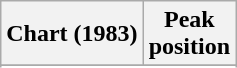<table class="wikitable sortable plainrowheaders" style="text-align:center">
<tr>
<th>Chart (1983)</th>
<th>Peak<br>position</th>
</tr>
<tr>
</tr>
<tr>
</tr>
<tr>
</tr>
<tr>
</tr>
<tr>
</tr>
<tr>
</tr>
</table>
